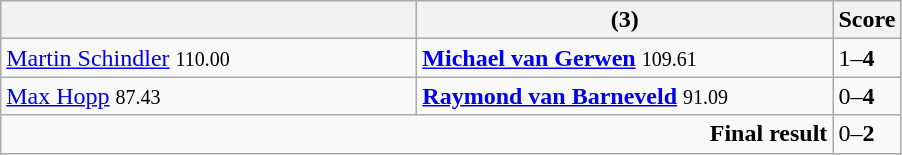<table class="wikitable">
<tr>
<th width=270></th>
<th width=270><strong></strong> (3)</th>
<th>Score</th>
</tr>
<tr>
<td><a href='#'>Martin Schindler</a> <small><span>110.00</span></small></td>
<td><strong><a href='#'>Michael van Gerwen</a></strong> <small><span>109.61</span></small></td>
<td>1–<strong>4</strong></td>
</tr>
<tr>
<td><a href='#'>Max Hopp</a> <small><span>87.43</span></small></td>
<td><strong><a href='#'>Raymond van Barneveld</a></strong> <small><span>91.09</span></small></td>
<td>0–<strong>4</strong></td>
</tr>
<tr>
<td colspan="2" align="right"><strong>Final result</strong></td>
<td>0–<strong>2</strong></td>
</tr>
</table>
